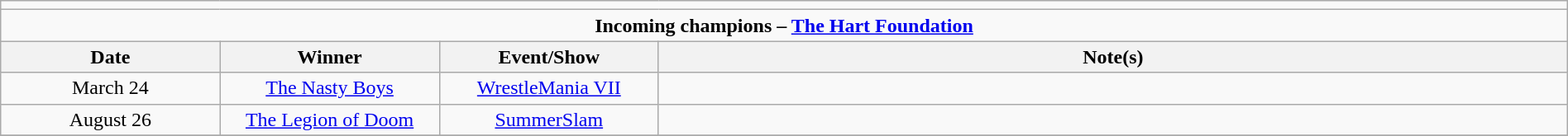<table class="wikitable" style="text-align:center; width:100%;">
<tr>
<td colspan="5"></td>
</tr>
<tr>
<td colspan="5"><strong>Incoming champions – <a href='#'>The Hart Foundation</a> </strong></td>
</tr>
<tr>
<th width=14%>Date</th>
<th width=14%>Winner</th>
<th width=14%>Event/Show</th>
<th width=58%>Note(s)</th>
</tr>
<tr>
<td>March 24</td>
<td><a href='#'>The Nasty Boys</a><br></td>
<td><a href='#'>WrestleMania VII</a></td>
<td align=left></td>
</tr>
<tr>
<td>August 26</td>
<td><a href='#'>The Legion of Doom</a><br></td>
<td><a href='#'>SummerSlam</a></td>
<td align=left></td>
</tr>
<tr>
</tr>
</table>
